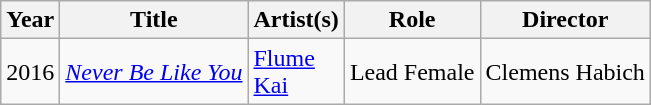<table class="wikitable sortable">
<tr>
<th>Year</th>
<th>Title</th>
<th class="unsortable">Artist(s)</th>
<th>Role</th>
<th>Director</th>
</tr>
<tr>
<td>2016</td>
<td><em><a href='#'>Never Be Like You</a></em></td>
<td><a href='#'>Flume</a><br><a href='#'>Kai</a></td>
<td>Lead Female</td>
<td>Clemens Habich</td>
</tr>
</table>
